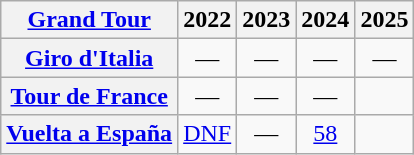<table class="wikitable plainrowheaders">
<tr>
<th scope="col"><a href='#'>Grand Tour</a></th>
<th scope="col">2022</th>
<th scope="col">2023</th>
<th scope="col">2024</th>
<th scope="col">2025</th>
</tr>
<tr style="text-align:center;">
<th scope="row"> <a href='#'>Giro d'Italia</a></th>
<td>—</td>
<td>—</td>
<td>—</td>
<td>—</td>
</tr>
<tr style="text-align:center;">
<th scope="row"> <a href='#'>Tour de France</a></th>
<td>—</td>
<td>—</td>
<td>—</td>
<td></td>
</tr>
<tr style="text-align:center;">
<th scope="row"> <a href='#'>Vuelta a España</a></th>
<td><a href='#'>DNF</a></td>
<td>—</td>
<td><a href='#'>58</a></td>
<td></td>
</tr>
</table>
